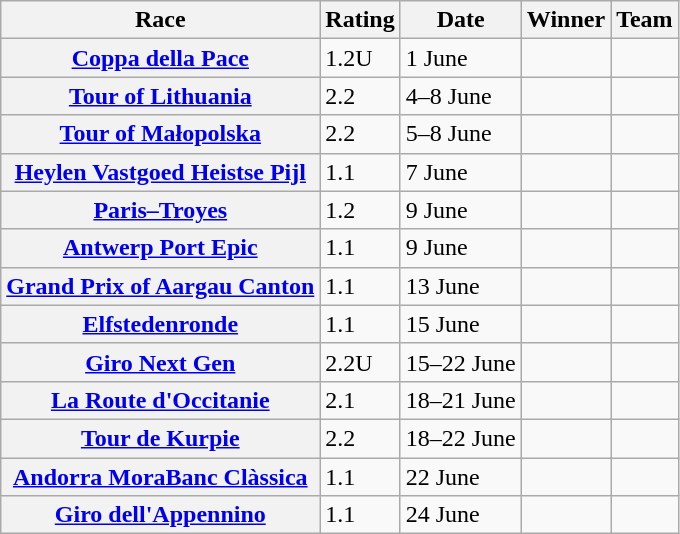<table class="wikitable plainrowheaders">
<tr>
<th scope="col">Race</th>
<th scope="col">Rating</th>
<th scope="col">Date</th>
<th scope="col">Winner</th>
<th scope="col">Team</th>
</tr>
<tr>
<th scope="row"> <a href='#'>Coppa della Pace</a></th>
<td>1.2U</td>
<td>1 June</td>
<td></td>
<td></td>
</tr>
<tr>
<th scope="row"> <a href='#'>Tour of Lithuania</a></th>
<td>2.2</td>
<td>4–8 June</td>
<td></td>
<td></td>
</tr>
<tr>
<th scope="row"> <a href='#'>Tour of Małopolska</a></th>
<td>2.2</td>
<td>5–8 June</td>
<td></td>
<td></td>
</tr>
<tr>
<th scope="row"> <a href='#'>Heylen Vastgoed Heistse Pijl</a></th>
<td>1.1</td>
<td>7 June</td>
<td></td>
<td></td>
</tr>
<tr>
<th scope="row"> <a href='#'>Paris–Troyes</a></th>
<td>1.2</td>
<td>9 June</td>
<td></td>
<td></td>
</tr>
<tr>
<th scope="row"> <a href='#'>Antwerp Port Epic</a></th>
<td>1.1</td>
<td>9 June</td>
<td></td>
<td></td>
</tr>
<tr>
<th scope="row"> <a href='#'>Grand Prix of Aargau Canton</a></th>
<td>1.1</td>
<td>13 June</td>
<td></td>
<td></td>
</tr>
<tr>
<th scope="row"> <a href='#'>Elfstedenronde</a></th>
<td>1.1</td>
<td>15 June</td>
<td></td>
<td></td>
</tr>
<tr>
<th scope="row"> <a href='#'>Giro Next Gen</a></th>
<td>2.2U</td>
<td>15–22 June</td>
<td></td>
<td></td>
</tr>
<tr>
<th scope="row"> <a href='#'>La Route d'Occitanie</a></th>
<td>2.1</td>
<td>18–21 June</td>
<td></td>
<td></td>
</tr>
<tr>
<th scope="row"> <a href='#'>Tour de Kurpie</a></th>
<td>2.2</td>
<td>18–22 June</td>
<td></td>
<td></td>
</tr>
<tr>
<th scope="row"> <a href='#'>Andorra MoraBanc Clàssica</a></th>
<td>1.1</td>
<td>22 June</td>
<td></td>
<td></td>
</tr>
<tr>
<th scope="row"> <a href='#'>Giro dell'Appennino</a></th>
<td>1.1</td>
<td>24 June</td>
<td></td>
<td></td>
</tr>
</table>
